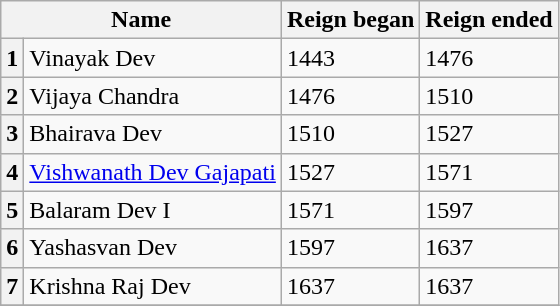<table class="wikitable sortable">
<tr>
<th scope="col" colspan=2>Name</th>
<th scope="col">Reign began</th>
<th scope="col">Reign ended</th>
</tr>
<tr>
<th scope="row">1</th>
<td>Vinayak Dev</td>
<td>1443</td>
<td>1476</td>
</tr>
<tr>
<th scope="row">2</th>
<td>Vijaya Chandra</td>
<td>1476</td>
<td>1510</td>
</tr>
<tr>
<th scope="row">3</th>
<td>Bhairava Dev</td>
<td>1510</td>
<td>1527</td>
</tr>
<tr>
<th scope="row">4</th>
<td><a href='#'>Vishwanath Dev Gajapati</a></td>
<td>1527</td>
<td>1571</td>
</tr>
<tr>
<th scope="row">5</th>
<td>Balaram Dev I</td>
<td>1571</td>
<td>1597</td>
</tr>
<tr>
<th scope="row">6</th>
<td>Yashasvan Dev</td>
<td>1597</td>
<td>1637</td>
</tr>
<tr>
<th scope="row">7</th>
<td>Krishna Raj Dev</td>
<td>1637</td>
<td>1637</td>
</tr>
<tr>
</tr>
</table>
